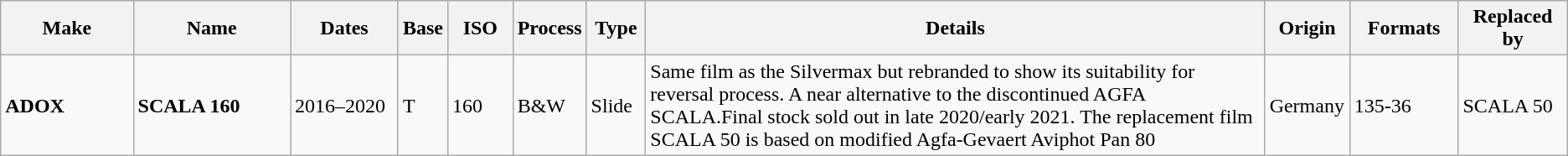<table class="wikitable">
<tr>
<th scope="col" style="width: 100px;">Make</th>
<th scope="col" style="width: 120px;">Name</th>
<th scope="col" style="width: 80px;">Dates</th>
<th scope="col" style="width: 30px;">Base</th>
<th scope="col" style="width: 45px;">ISO</th>
<th scope="col" style="width: 40px;">Process</th>
<th scope="col" style="width: 40px;">Type</th>
<th scope="col" style="width: 500px;">Details</th>
<th scope="col" style="width: 60px;">Origin</th>
<th scope="col" style="width: 80px;">Formats</th>
<th scope="col" style="width: 80px;">Replaced by</th>
</tr>
<tr>
<td><strong>ADOX</strong></td>
<td><strong>SCALA 160</strong></td>
<td>2016–2020</td>
<td>T</td>
<td>160</td>
<td>B&W</td>
<td>Slide</td>
<td>Same film as the Silvermax but rebranded to show its suitability for reversal process. A near alternative to the discontinued AGFA SCALA.Final stock sold out in late 2020/early 2021. The replacement film SCALA 50 is based on modified Agfa-Gevaert Aviphot Pan 80</td>
<td>Germany</td>
<td>135-36</td>
<td>SCALA 50</td>
</tr>
</table>
